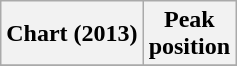<table class="wikitable sortable plainrowheaders">
<tr>
<th scope="col">Chart (2013)</th>
<th scope="col">Peak<br>position</th>
</tr>
<tr>
</tr>
</table>
